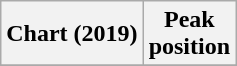<table class="wikitable sortable plainrowheaders">
<tr>
<th scope="col">Chart (2019)</th>
<th scope="col">Peak<br>position</th>
</tr>
<tr>
</tr>
</table>
